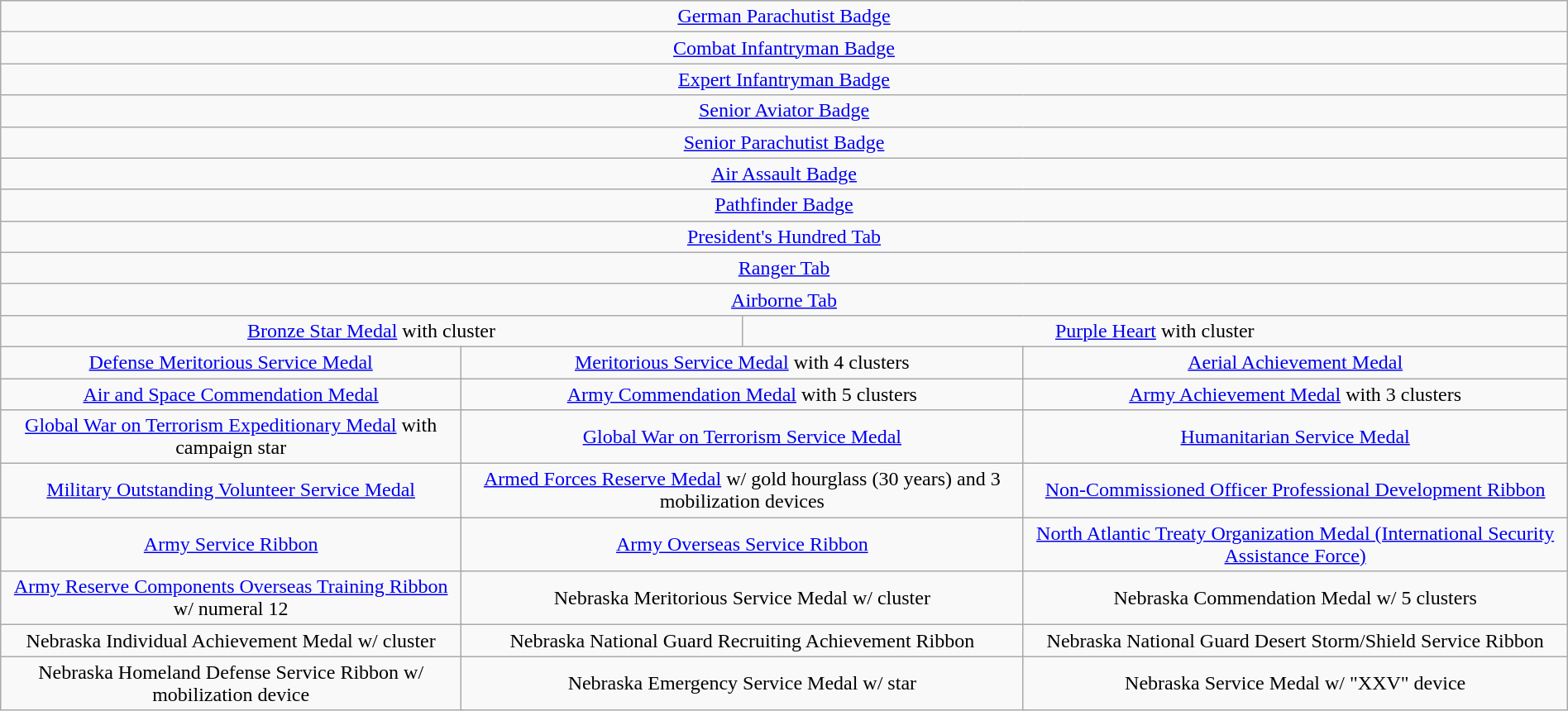<table class="wikitable" style="margin:1em auto; text-align:center;">
<tr>
<td colspan="10"><a href='#'>German Parachutist Badge</a></td>
</tr>
<tr>
<td colspan="10"><a href='#'>Combat Infantryman Badge</a></td>
</tr>
<tr>
<td colspan="10"><a href='#'>Expert Infantryman Badge</a></td>
</tr>
<tr>
<td colspan="10"><a href='#'>Senior Aviator Badge</a></td>
</tr>
<tr>
<td colspan="10"><a href='#'>Senior Parachutist Badge</a></td>
</tr>
<tr>
<td colspan="10"><a href='#'>Air Assault Badge</a></td>
</tr>
<tr>
<td colspan="10"><a href='#'>Pathfinder Badge</a></td>
</tr>
<tr>
<td colspan="10"><a href='#'>President's Hundred Tab</a></td>
</tr>
<tr>
<td colspan="10"><a href='#'>Ranger Tab</a></td>
</tr>
<tr>
<td colspan="10"><a href='#'>Airborne Tab</a></td>
</tr>
<tr>
<td colspan="4"><a href='#'>Bronze Star Medal</a> with cluster</td>
<td colspan="4"><a href='#'>Purple Heart</a> with cluster</td>
</tr>
<tr>
<td colspan="3"><a href='#'>Defense Meritorious Service Medal</a></td>
<td colspan="3"><a href='#'>Meritorious Service Medal</a> with 4 clusters</td>
<td colspan="3"><a href='#'>Aerial Achievement Medal</a></td>
</tr>
<tr>
<td colspan="3"><a href='#'>Air and Space Commendation Medal</a></td>
<td colspan="3"><a href='#'>Army Commendation Medal</a> with 5 clusters</td>
<td colspan="3"><a href='#'>Army Achievement Medal</a> with 3 clusters</td>
</tr>
<tr>
<td colspan="3"><a href='#'>Global War on Terrorism Expeditionary Medal</a> with campaign star</td>
<td colspan="3"><a href='#'>Global War on Terrorism Service Medal</a></td>
<td colspan="3"><a href='#'>Humanitarian Service Medal</a></td>
</tr>
<tr>
<td colspan="3"><a href='#'>Military Outstanding Volunteer Service Medal</a></td>
<td colspan="3"><a href='#'>Armed Forces Reserve Medal</a> w/ gold hourglass (30 years) and 3 mobilization devices</td>
<td colspan="3"><a href='#'>Non-Commissioned Officer Professional Development Ribbon</a></td>
</tr>
<tr>
<td colspan="3"><a href='#'>Army Service Ribbon</a></td>
<td colspan="3"><a href='#'>Army Overseas Service Ribbon</a></td>
<td colspan="3"><a href='#'>North Atlantic Treaty Organization Medal (International Security Assistance Force)</a></td>
</tr>
<tr>
<td colspan="3"><a href='#'>Army Reserve Components Overseas Training Ribbon</a> w/ numeral 12</td>
<td colspan="3">Nebraska Meritorious Service Medal w/ cluster</td>
<td colspan="3">Nebraska Commendation Medal w/ 5 clusters</td>
</tr>
<tr>
<td colspan="3">Nebraska Individual Achievement Medal w/ cluster</td>
<td colspan="3">Nebraska National Guard Recruiting Achievement Ribbon</td>
<td colspan="3">Nebraska National Guard Desert Storm/Shield Service Ribbon</td>
</tr>
<tr>
<td colspan="3">Nebraska Homeland Defense Service Ribbon w/ mobilization device</td>
<td colspan="3">Nebraska Emergency Service Medal w/ star</td>
<td colspan="3">Nebraska Service Medal w/ "XXV" device</td>
</tr>
</table>
